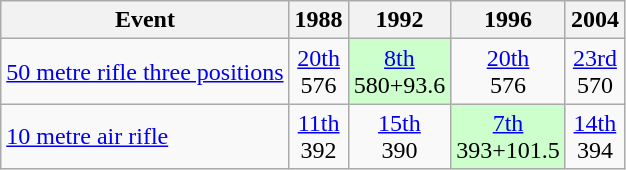<table class="wikitable" style="text-align: center">
<tr>
<th>Event</th>
<th>1988</th>
<th>1992</th>
<th>1996</th>
<th>2004</th>
</tr>
<tr>
<td align=left><a href='#'>50 metre rifle three positions</a></td>
<td><a href='#'>20th</a><br>576</td>
<td style="background: #ccffcc"><a href='#'>8th</a><br>580+93.6</td>
<td><a href='#'>20th</a><br>576</td>
<td><a href='#'>23rd</a><br>570</td>
</tr>
<tr>
<td align=left><a href='#'>10 metre air rifle</a></td>
<td><a href='#'>11th</a><br>392</td>
<td><a href='#'>15th</a><br>390</td>
<td style="background: #ccffcc"><a href='#'>7th</a><br>393+101.5</td>
<td><a href='#'>14th</a><br>394</td>
</tr>
</table>
